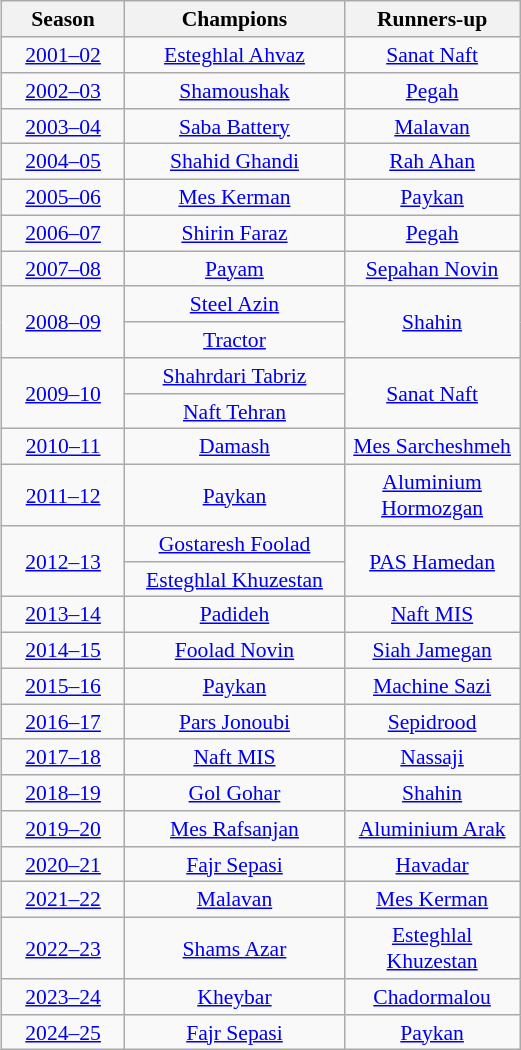<table class="wikitable" style="text-align:center;margin-left:1em;font-size:90%;float:right">
<tr>
<th style="width:75px;">Season</th>
<th style="width:140px;">Champions</th>
<th style="width:110px;">Runners-up</th>
</tr>
<tr>
<td style="text-align:center;"><a href='#'>2001–02</a></td>
<td><a href='#'>Esteghlal Ahvaz</a></td>
<td><a href='#'>Sanat Naft</a></td>
</tr>
<tr>
<td style="text-align:center;"><a href='#'>2002–03</a></td>
<td><a href='#'>Shamoushak</a></td>
<td><a href='#'>Pegah</a></td>
</tr>
<tr>
<td style="text-align:center;"><a href='#'>2003–04</a></td>
<td><a href='#'>Saba Battery</a></td>
<td><a href='#'>Malavan</a></td>
</tr>
<tr>
<td style="text-align:center;"><a href='#'>2004–05</a></td>
<td><a href='#'>Shahid Ghandi</a></td>
<td><a href='#'>Rah Ahan</a></td>
</tr>
<tr>
<td style="text-align:center;"><a href='#'>2005–06</a></td>
<td><a href='#'>Mes Kerman</a></td>
<td><a href='#'>Paykan</a></td>
</tr>
<tr>
<td style="text-align:center;"><a href='#'>2006–07</a></td>
<td><a href='#'>Shirin Faraz</a></td>
<td><a href='#'>Pegah</a></td>
</tr>
<tr>
<td style="text-align:center;"><a href='#'>2007–08</a></td>
<td><a href='#'>Payam</a></td>
<td><a href='#'>Sepahan Novin</a></td>
</tr>
<tr>
<td rowspan=2 style="text-align:center;"><a href='#'>2008–09</a></td>
<td><a href='#'>Steel Azin</a></td>
<td rowspan=2><a href='#'>Shahin</a></td>
</tr>
<tr>
<td><a href='#'>Tractor</a></td>
</tr>
<tr>
<td rowspan=2 style="text-align:center;"><a href='#'>2009–10</a></td>
<td><a href='#'>Shahrdari Tabriz</a></td>
<td rowspan=2><a href='#'>Sanat Naft</a></td>
</tr>
<tr>
<td><a href='#'>Naft Tehran</a></td>
</tr>
<tr>
<td style="text-align:center;"><a href='#'>2010–11</a></td>
<td><a href='#'>Damash</a></td>
<td><a href='#'>Mes Sarcheshmeh</a></td>
</tr>
<tr>
<td style="text-align:center;"><a href='#'>2011–12</a></td>
<td><a href='#'>Paykan</a></td>
<td><a href='#'>Aluminium Hormozgan</a></td>
</tr>
<tr>
<td rowspan=2 style="text-align:center;"><a href='#'>2012–13</a></td>
<td><a href='#'>Gostaresh Foolad</a></td>
<td rowspan=2><a href='#'>PAS Hamedan</a></td>
</tr>
<tr>
<td><a href='#'>Esteghlal Khuzestan</a></td>
</tr>
<tr>
<td style="text-align:center;"><a href='#'>2013–14</a></td>
<td><a href='#'>Padideh</a></td>
<td><a href='#'>Naft MIS</a></td>
</tr>
<tr>
<td style="text-align:center;"><a href='#'>2014–15</a></td>
<td><a href='#'>Foolad Novin</a></td>
<td><a href='#'>Siah Jamegan</a></td>
</tr>
<tr>
<td style="text-align:center;"><a href='#'>2015–16</a></td>
<td><a href='#'>Paykan</a></td>
<td><a href='#'>Machine Sazi</a></td>
</tr>
<tr>
<td style="text-align:center;"><a href='#'>2016–17</a></td>
<td><a href='#'>Pars Jonoubi</a></td>
<td><a href='#'>Sepidrood</a></td>
</tr>
<tr>
<td style="text-align:center;"><a href='#'>2017–18</a></td>
<td><a href='#'>Naft MIS</a></td>
<td><a href='#'>Nassaji</a></td>
</tr>
<tr>
<td style="text-align:center;"><a href='#'>2018–19</a></td>
<td><a href='#'>Gol Gohar</a></td>
<td><a href='#'>Shahin</a></td>
</tr>
<tr>
<td><a href='#'>2019–20</a></td>
<td><a href='#'>Mes Rafsanjan</a></td>
<td><a href='#'>Aluminium Arak</a></td>
</tr>
<tr>
<td><a href='#'>2020–21</a></td>
<td><a href='#'>Fajr Sepasi</a></td>
<td><a href='#'>Havadar</a></td>
</tr>
<tr>
<td><a href='#'>2021–22</a></td>
<td><a href='#'>Malavan</a></td>
<td><a href='#'>Mes Kerman</a></td>
</tr>
<tr>
<td><a href='#'>2022–23</a></td>
<td><a href='#'>Shams Azar</a></td>
<td><a href='#'>Esteghlal Khuzestan</a></td>
</tr>
<tr>
<td><a href='#'>2023–24</a></td>
<td><a href='#'>Kheybar</a></td>
<td><a href='#'>Chadormalou</a></td>
</tr>
<tr>
<td><a href='#'>2024–25</a></td>
<td><a href='#'>Fajr Sepasi</a></td>
<td><a href='#'>Paykan</a></td>
</tr>
</table>
